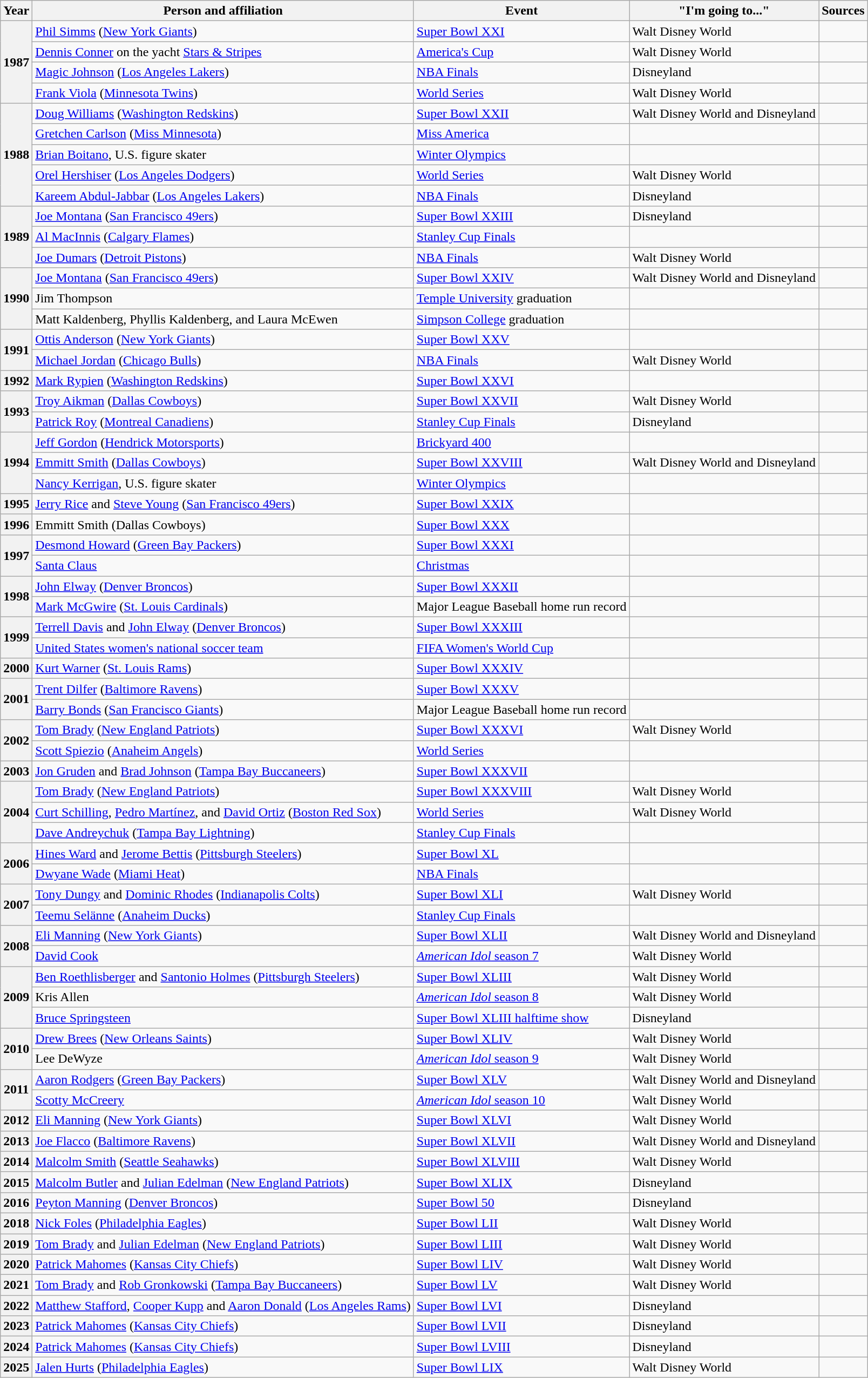<table class="wikitable sortable">
<tr>
<th>Year</th>
<th>Person and affiliation</th>
<th>Event</th>
<th>"I'm going to..."</th>
<th>Sources</th>
</tr>
<tr>
<th rowspan="4">1987</th>
<td><a href='#'>Phil Simms</a> (<a href='#'>New York Giants</a>)</td>
<td><a href='#'>Super Bowl XXI</a></td>
<td>Walt Disney World</td>
<td></td>
</tr>
<tr>
<td><a href='#'>Dennis Conner</a> on the yacht <a href='#'>Stars & Stripes</a></td>
<td><a href='#'>America's Cup</a></td>
<td>Walt Disney World</td>
<td></td>
</tr>
<tr>
<td><a href='#'>Magic Johnson</a> (<a href='#'>Los Angeles Lakers</a>)</td>
<td><a href='#'>NBA Finals</a></td>
<td>Disneyland</td>
<td></td>
</tr>
<tr>
<td><a href='#'>Frank Viola</a> (<a href='#'>Minnesota Twins</a>)</td>
<td><a href='#'>World Series</a></td>
<td>Walt Disney World</td>
<td></td>
</tr>
<tr>
<th rowspan="5">1988</th>
<td><a href='#'>Doug Williams</a> (<a href='#'>Washington Redskins</a>)</td>
<td><a href='#'>Super Bowl XXII</a></td>
<td>Walt Disney World and Disneyland</td>
<td></td>
</tr>
<tr>
<td><a href='#'>Gretchen Carlson</a> (<a href='#'>Miss Minnesota</a>)</td>
<td><a href='#'>Miss America</a></td>
<td></td>
<td></td>
</tr>
<tr>
<td><a href='#'>Brian Boitano</a>, U.S. figure skater</td>
<td><a href='#'>Winter Olympics</a></td>
<td></td>
<td></td>
</tr>
<tr>
<td><a href='#'>Orel Hershiser</a> (<a href='#'>Los Angeles Dodgers</a>)</td>
<td><a href='#'>World Series</a></td>
<td>Walt Disney World</td>
<td></td>
</tr>
<tr>
<td><a href='#'>Kareem Abdul-Jabbar</a> (<a href='#'>Los Angeles Lakers</a>)</td>
<td><a href='#'>NBA Finals</a></td>
<td>Disneyland</td>
<td></td>
</tr>
<tr>
<th rowspan="3">1989</th>
<td><a href='#'>Joe Montana</a> (<a href='#'>San Francisco 49ers</a>)</td>
<td><a href='#'>Super Bowl XXIII</a></td>
<td>Disneyland</td>
<td></td>
</tr>
<tr>
<td><a href='#'>Al MacInnis</a> (<a href='#'>Calgary Flames</a>)</td>
<td><a href='#'>Stanley Cup Finals</a></td>
<td></td>
<td></td>
</tr>
<tr>
<td><a href='#'>Joe Dumars</a> (<a href='#'>Detroit Pistons</a>)</td>
<td><a href='#'>NBA Finals</a></td>
<td>Walt Disney World</td>
<td></td>
</tr>
<tr>
<th rowspan="3">1990</th>
<td><a href='#'>Joe Montana</a> (<a href='#'>San Francisco 49ers</a>)</td>
<td><a href='#'>Super Bowl XXIV</a></td>
<td>Walt Disney World and Disneyland</td>
<td></td>
</tr>
<tr>
<td>Jim Thompson</td>
<td><a href='#'>Temple University</a> graduation</td>
<td></td>
<td></td>
</tr>
<tr>
<td>Matt Kaldenberg, Phyllis Kaldenberg, and Laura McEwen</td>
<td><a href='#'>Simpson College</a> graduation</td>
<td></td>
<td></td>
</tr>
<tr>
<th rowspan="2">1991</th>
<td><a href='#'>Ottis Anderson</a> (<a href='#'>New York Giants</a>)</td>
<td><a href='#'>Super Bowl XXV</a></td>
<td></td>
<td></td>
</tr>
<tr>
<td><a href='#'>Michael Jordan</a> (<a href='#'>Chicago Bulls</a>)</td>
<td><a href='#'>NBA Finals</a></td>
<td>Walt Disney World</td>
<td></td>
</tr>
<tr>
<th>1992</th>
<td><a href='#'>Mark Rypien</a> (<a href='#'>Washington Redskins</a>)</td>
<td><a href='#'>Super Bowl XXVI</a></td>
<td></td>
<td></td>
</tr>
<tr>
<th rowspan="2">1993</th>
<td><a href='#'>Troy Aikman</a> (<a href='#'>Dallas Cowboys</a>)</td>
<td><a href='#'>Super Bowl XXVII</a></td>
<td>Walt Disney World</td>
<td></td>
</tr>
<tr>
<td><a href='#'>Patrick Roy</a> (<a href='#'>Montreal Canadiens</a>)</td>
<td><a href='#'>Stanley Cup Finals</a></td>
<td>Disneyland</td>
<td></td>
</tr>
<tr>
<th rowspan="3">1994</th>
<td><a href='#'>Jeff Gordon</a> (<a href='#'>Hendrick Motorsports</a>)</td>
<td><a href='#'>Brickyard 400</a></td>
<td></td>
<td></td>
</tr>
<tr>
<td><a href='#'>Emmitt Smith</a> (<a href='#'>Dallas Cowboys</a>)</td>
<td><a href='#'>Super Bowl XXVIII</a></td>
<td>Walt Disney World and Disneyland</td>
<td></td>
</tr>
<tr>
<td><a href='#'>Nancy Kerrigan</a>, U.S. figure skater</td>
<td><a href='#'>Winter Olympics</a></td>
<td></td>
<td></td>
</tr>
<tr>
<th>1995</th>
<td><a href='#'>Jerry Rice</a> and <a href='#'>Steve Young</a> (<a href='#'>San Francisco 49ers</a>)</td>
<td><a href='#'>Super Bowl XXIX</a></td>
<td></td>
<td></td>
</tr>
<tr>
<th>1996</th>
<td>Emmitt Smith (Dallas Cowboys)</td>
<td><a href='#'>Super Bowl XXX</a></td>
<td></td>
<td></td>
</tr>
<tr>
<th rowspan="2">1997</th>
<td><a href='#'>Desmond Howard</a> (<a href='#'>Green Bay Packers</a>)</td>
<td><a href='#'>Super Bowl XXXI</a></td>
<td></td>
<td></td>
</tr>
<tr>
<td><a href='#'>Santa Claus</a></td>
<td><a href='#'>Christmas</a></td>
<td></td>
<td></td>
</tr>
<tr>
<th rowspan="2">1998</th>
<td><a href='#'>John Elway</a> (<a href='#'>Denver Broncos</a>)</td>
<td><a href='#'>Super Bowl XXXII</a></td>
<td></td>
<td></td>
</tr>
<tr>
<td><a href='#'>Mark McGwire</a> (<a href='#'>St. Louis Cardinals</a>)</td>
<td>Major League Baseball home run record</td>
<td></td>
<td></td>
</tr>
<tr>
<th rowspan="2">1999</th>
<td><a href='#'>Terrell Davis</a> and <a href='#'>John Elway</a> (<a href='#'>Denver Broncos</a>)</td>
<td><a href='#'>Super Bowl XXXIII</a></td>
<td></td>
<td></td>
</tr>
<tr>
<td><a href='#'>United States women's national soccer team</a></td>
<td><a href='#'>FIFA Women's World Cup</a></td>
<td></td>
<td></td>
</tr>
<tr>
<th>2000</th>
<td><a href='#'>Kurt Warner</a> (<a href='#'>St. Louis Rams</a>)</td>
<td><a href='#'>Super Bowl XXXIV</a></td>
<td></td>
<td></td>
</tr>
<tr>
<th rowspan="2">2001</th>
<td><a href='#'>Trent Dilfer</a> (<a href='#'>Baltimore Ravens</a>)</td>
<td><a href='#'>Super Bowl XXXV</a></td>
<td></td>
<td></td>
</tr>
<tr>
<td><a href='#'>Barry Bonds</a> (<a href='#'>San Francisco Giants</a>)</td>
<td>Major League Baseball home run record</td>
<td></td>
<td></td>
</tr>
<tr>
<th rowspan="2">2002</th>
<td><a href='#'>Tom Brady</a> (<a href='#'>New England Patriots</a>)</td>
<td><a href='#'>Super Bowl XXXVI</a></td>
<td>Walt Disney World </td>
<td></td>
</tr>
<tr>
<td><a href='#'>Scott Spiezio</a> (<a href='#'>Anaheim Angels</a>)</td>
<td><a href='#'>World Series</a></td>
<td></td>
<td></td>
</tr>
<tr>
<th>2003</th>
<td><a href='#'>Jon Gruden</a> and <a href='#'>Brad Johnson</a> (<a href='#'>Tampa Bay Buccaneers</a>)</td>
<td><a href='#'>Super Bowl XXXVII</a></td>
<td></td>
<td></td>
</tr>
<tr>
<th rowspan="3">2004</th>
<td><a href='#'>Tom Brady</a> (<a href='#'>New England Patriots</a>)</td>
<td><a href='#'>Super Bowl XXXVIII</a></td>
<td>Walt Disney World</td>
<td></td>
</tr>
<tr>
<td><a href='#'>Curt Schilling</a>, <a href='#'>Pedro Martínez</a>, and <a href='#'>David Ortiz</a> (<a href='#'>Boston Red Sox</a>)</td>
<td><a href='#'>World Series</a></td>
<td>Walt Disney World</td>
<td></td>
</tr>
<tr>
<td><a href='#'>Dave Andreychuk</a> (<a href='#'>Tampa Bay Lightning</a>)</td>
<td><a href='#'>Stanley Cup Finals</a></td>
<td></td>
<td></td>
</tr>
<tr>
<th rowspan="2">2006</th>
<td><a href='#'>Hines Ward</a> and <a href='#'>Jerome Bettis</a> (<a href='#'>Pittsburgh Steelers</a>)</td>
<td><a href='#'>Super Bowl XL</a></td>
<td></td>
<td></td>
</tr>
<tr>
<td><a href='#'>Dwyane Wade</a> (<a href='#'>Miami Heat</a>)</td>
<td><a href='#'>NBA Finals</a></td>
<td></td>
<td></td>
</tr>
<tr>
<th rowspan="2">2007</th>
<td><a href='#'>Tony Dungy</a> and <a href='#'>Dominic Rhodes</a> (<a href='#'>Indianapolis Colts</a>)</td>
<td><a href='#'>Super Bowl XLI</a></td>
<td>Walt Disney World</td>
<td></td>
</tr>
<tr>
<td><a href='#'>Teemu Selänne</a> (<a href='#'>Anaheim Ducks</a>)</td>
<td><a href='#'>Stanley Cup Finals</a></td>
<td></td>
<td></td>
</tr>
<tr>
<th rowspan="2">2008</th>
<td><a href='#'>Eli Manning</a> (<a href='#'>New York Giants</a>)</td>
<td><a href='#'>Super Bowl XLII</a></td>
<td>Walt Disney World and Disneyland</td>
<td></td>
</tr>
<tr>
<td><a href='#'>David Cook</a></td>
<td><a href='#'><em>American Idol</em> season 7</a></td>
<td>Walt Disney World</td>
<td></td>
</tr>
<tr>
<th rowspan="3">2009</th>
<td><a href='#'>Ben Roethlisberger</a> and <a href='#'>Santonio Holmes</a> (<a href='#'>Pittsburgh Steelers</a>)</td>
<td><a href='#'>Super Bowl XLIII</a></td>
<td>Walt Disney World</td>
<td></td>
</tr>
<tr>
<td>Kris Allen</td>
<td><a href='#'><em>American Idol</em> season 8</a></td>
<td>Walt Disney World</td>
<td></td>
</tr>
<tr>
<td><a href='#'>Bruce Springsteen</a></td>
<td><a href='#'>Super Bowl XLIII halftime show</a></td>
<td>Disneyland</td>
<td></td>
</tr>
<tr>
<th rowspan="2">2010</th>
<td><a href='#'>Drew Brees</a> (<a href='#'>New Orleans Saints</a>)</td>
<td><a href='#'>Super Bowl XLIV</a></td>
<td>Walt Disney World</td>
<td></td>
</tr>
<tr>
<td>Lee DeWyze</td>
<td><a href='#'><em>American Idol</em> season 9</a></td>
<td>Walt Disney World</td>
<td></td>
</tr>
<tr>
<th rowspan="2">2011</th>
<td><a href='#'>Aaron Rodgers</a> (<a href='#'>Green Bay Packers</a>)</td>
<td><a href='#'>Super Bowl XLV</a></td>
<td>Walt Disney World and Disneyland</td>
<td></td>
</tr>
<tr>
<td><a href='#'>Scotty McCreery</a></td>
<td><a href='#'><em>American Idol</em> season 10</a></td>
<td>Walt Disney World</td>
<td></td>
</tr>
<tr>
<th>2012</th>
<td><a href='#'>Eli Manning</a> (<a href='#'>New York Giants</a>)</td>
<td><a href='#'>Super Bowl XLVI</a></td>
<td>Walt Disney World</td>
<td></td>
</tr>
<tr>
<th>2013</th>
<td><a href='#'>Joe Flacco</a> (<a href='#'>Baltimore Ravens</a>)</td>
<td><a href='#'>Super Bowl XLVII</a></td>
<td>Walt Disney World and Disneyland</td>
<td></td>
</tr>
<tr>
<th>2014</th>
<td><a href='#'>Malcolm Smith</a> (<a href='#'>Seattle Seahawks</a>)</td>
<td><a href='#'>Super Bowl XLVIII</a></td>
<td>Walt Disney World</td>
<td></td>
</tr>
<tr>
<th>2015</th>
<td><a href='#'>Malcolm Butler</a> and <a href='#'>Julian Edelman</a> (<a href='#'>New England Patriots</a>)</td>
<td><a href='#'>Super Bowl XLIX</a></td>
<td>Disneyland</td>
<td></td>
</tr>
<tr>
<th>2016</th>
<td><a href='#'>Peyton Manning</a> (<a href='#'>Denver Broncos</a>)</td>
<td><a href='#'>Super Bowl 50</a></td>
<td>Disneyland</td>
<td></td>
</tr>
<tr>
<th>2018</th>
<td><a href='#'>Nick Foles</a> (<a href='#'>Philadelphia Eagles</a>)</td>
<td><a href='#'>Super Bowl LII</a></td>
<td>Walt Disney World</td>
<td></td>
</tr>
<tr>
<th>2019</th>
<td><a href='#'>Tom Brady</a> and <a href='#'>Julian Edelman</a> (<a href='#'>New England Patriots</a>)</td>
<td><a href='#'>Super Bowl LIII</a></td>
<td>Walt Disney World</td>
<td></td>
</tr>
<tr>
<th>2020</th>
<td><a href='#'>Patrick Mahomes</a> (<a href='#'>Kansas City Chiefs</a>)</td>
<td><a href='#'>Super Bowl LIV</a></td>
<td>Walt Disney World</td>
<td></td>
</tr>
<tr>
<th>2021</th>
<td><a href='#'>Tom Brady</a> and <a href='#'>Rob Gronkowski</a> (<a href='#'>Tampa Bay Buccaneers</a>)</td>
<td><a href='#'>Super Bowl LV</a></td>
<td>Walt Disney World</td>
<td></td>
</tr>
<tr>
<th>2022</th>
<td><a href='#'>Matthew Stafford</a>, <a href='#'>Cooper Kupp</a> and <a href='#'>Aaron Donald</a> (<a href='#'>Los Angeles Rams</a>)</td>
<td><a href='#'>Super Bowl LVI</a></td>
<td>Disneyland</td>
<td></td>
</tr>
<tr>
<th>2023</th>
<td><a href='#'>Patrick Mahomes</a> (<a href='#'>Kansas City Chiefs</a>)</td>
<td><a href='#'>Super Bowl LVII</a></td>
<td>Disneyland</td>
<td></td>
</tr>
<tr>
<th>2024</th>
<td><a href='#'>Patrick Mahomes</a> (<a href='#'>Kansas City Chiefs</a>)</td>
<td><a href='#'>Super Bowl LVIII</a></td>
<td>Disneyland</td>
<td></td>
</tr>
<tr>
<th>2025</th>
<td><a href='#'>Jalen Hurts</a> (<a href='#'>Philadelphia Eagles</a>)</td>
<td><a href='#'>Super Bowl LIX</a></td>
<td>Walt Disney World</td>
<td></td>
</tr>
</table>
